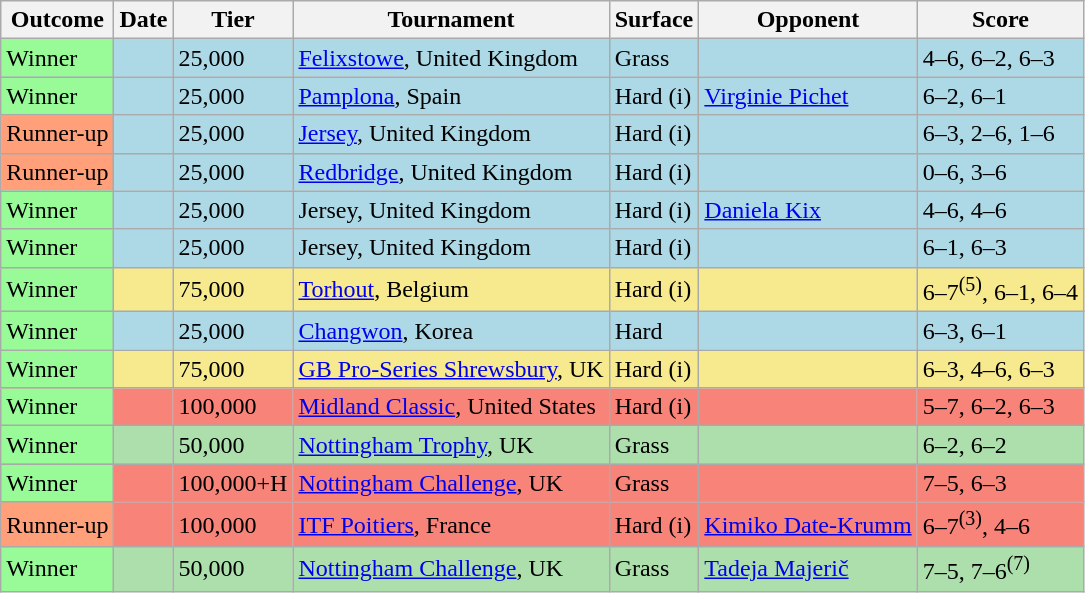<table class="sortable wikitable">
<tr>
<th>Outcome</th>
<th>Date</th>
<th>Tier</th>
<th>Tournament</th>
<th>Surface</th>
<th>Opponent</th>
<th class="unsortable">Score</th>
</tr>
<tr bgcolor=lightblue>
<td bgcolor=98FB98>Winner</td>
<td></td>
<td>25,000</td>
<td><a href='#'>Felixstowe</a>, United Kingdom</td>
<td>Grass</td>
<td> </td>
<td>4–6, 6–2, 6–3</td>
</tr>
<tr bgcolor=lightblue>
<td bgcolor=98FB98>Winner</td>
<td></td>
<td>25,000</td>
<td><a href='#'>Pamplona</a>, Spain</td>
<td>Hard (i)</td>
<td> <a href='#'>Virginie Pichet</a></td>
<td>6–2, 6–1</td>
</tr>
<tr bgcolor=lightblue>
<td bgcolor=FFA07A>Runner-up</td>
<td></td>
<td>25,000</td>
<td><a href='#'>Jersey</a>, United Kingdom</td>
<td>Hard (i)</td>
<td> </td>
<td>6–3, 2–6, 1–6</td>
</tr>
<tr bgcolor=lightblue>
<td bgcolor=FFA07A>Runner-up</td>
<td></td>
<td>25,000</td>
<td><a href='#'>Redbridge</a>, United Kingdom</td>
<td>Hard (i)</td>
<td> </td>
<td>0–6, 3–6</td>
</tr>
<tr bgcolor=lightblue>
<td bgcolor=#98FB98>Winner</td>
<td></td>
<td>25,000</td>
<td>Jersey, United Kingdom</td>
<td>Hard (i)</td>
<td> <a href='#'>Daniela Kix</a></td>
<td>4–6, 4–6</td>
</tr>
<tr bgcolor=lightblue>
<td bgcolor=98FB98>Winner</td>
<td></td>
<td>25,000</td>
<td>Jersey, United Kingdom</td>
<td>Hard (i)</td>
<td> </td>
<td>6–1, 6–3</td>
</tr>
<tr bgcolor=#F7E98E>
<td bgcolor=98FB98>Winner</td>
<td></td>
<td>75,000</td>
<td><a href='#'>Torhout</a>, Belgium</td>
<td>Hard (i)</td>
<td> </td>
<td>6–7<sup>(5)</sup>, 6–1, 6–4</td>
</tr>
<tr bgcolor=lightblue>
<td bgcolor=#98FB98>Winner</td>
<td></td>
<td>25,000</td>
<td><a href='#'>Changwon</a>, Korea</td>
<td>Hard</td>
<td> </td>
<td>6–3, 6–1</td>
</tr>
<tr bgcolor=#F7E98E>
<td bgcolor=#98FB98>Winner</td>
<td></td>
<td>75,000</td>
<td><a href='#'>GB Pro-Series Shrewsbury</a>, UK</td>
<td>Hard (i)</td>
<td> </td>
<td>6–3, 4–6, 6–3</td>
</tr>
<tr bgcolor=#F88379>
<td bgcolor=#98FB98>Winner</td>
<td></td>
<td>100,000</td>
<td><a href='#'>Midland Classic</a>, United States</td>
<td>Hard (i)</td>
<td> </td>
<td>5–7, 6–2, 6–3</td>
</tr>
<tr bgcolor=#ADDFAD>
<td bgcolor=#98FB98>Winner</td>
<td></td>
<td>50,000</td>
<td><a href='#'>Nottingham Trophy</a>, UK</td>
<td>Grass</td>
<td> </td>
<td>6–2, 6–2</td>
</tr>
<tr bgcolor=#F88379>
<td bgcolor=#98FB98>Winner</td>
<td></td>
<td>100,000+H</td>
<td><a href='#'>Nottingham Challenge</a>, UK</td>
<td>Grass</td>
<td> </td>
<td>7–5, 6–3</td>
</tr>
<tr bgcolor=#F88379>
<td bgcolor=FFA07A>Runner-up</td>
<td></td>
<td>100,000</td>
<td><a href='#'>ITF Poitiers</a>, France</td>
<td>Hard (i)</td>
<td> <a href='#'>Kimiko Date-Krumm</a></td>
<td>6–7<sup>(3)</sup>, 4–6</td>
</tr>
<tr bgcolor=#ADDFAD>
<td bgcolor=#98FB98>Winner</td>
<td></td>
<td>50,000</td>
<td><a href='#'>Nottingham Challenge</a>, UK</td>
<td>Grass</td>
<td> <a href='#'>Tadeja Majerič</a></td>
<td>7–5, 7–6<sup>(7)</sup></td>
</tr>
</table>
